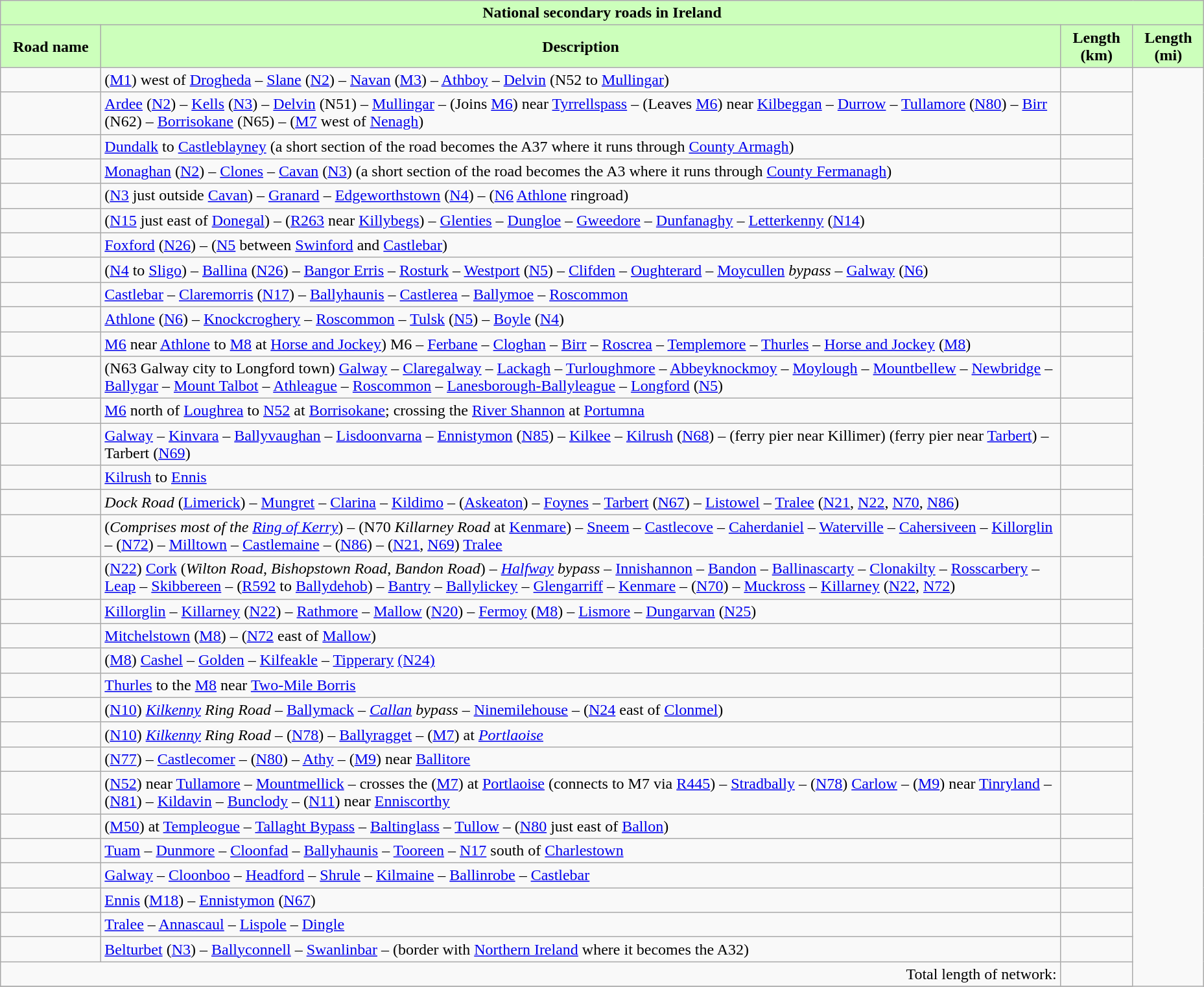<table class="wikitable" style="margin-left: 10px">
<tr>
<th colspan="4" align=center style="background-color: #cfb;">National secondary roads in Ireland</th>
</tr>
<tr>
<th style="background-color: #cfb; width:6em">Road name</th>
<th style="background-color: #cfb;">Description</th>
<th style="background-color: #cfb;">Length (km)</th>
<th style="background-color: #cfb;">Length (mi)</th>
</tr>
<tr>
<td></td>
<td>(<a href='#'>M1</a>) west of <a href='#'>Drogheda</a> – <a href='#'>Slane</a> (<a href='#'>N2</a>) – <a href='#'>Navan</a> (<a href='#'>M3</a>) – <a href='#'>Athboy</a> – <a href='#'>Delvin</a> (N52 to <a href='#'>Mullingar</a>)</td>
<td></td>
</tr>
<tr>
<td></td>
<td><a href='#'>Ardee</a> (<a href='#'>N2</a>) – <a href='#'>Kells</a> (<a href='#'>N3</a>) – <a href='#'>Delvin</a> (N51) – <a href='#'>Mullingar</a> – (Joins <a href='#'>M6</a>) near <a href='#'>Tyrrellspass</a> – (Leaves <a href='#'>M6</a>) near <a href='#'>Kilbeggan</a> – <a href='#'>Durrow</a> – <a href='#'>Tullamore</a> (<a href='#'>N80</a>) – <a href='#'>Birr</a> (N62) – <a href='#'>Borrisokane</a> (N65) – (<a href='#'>M7</a> west of <a href='#'>Nenagh</a>)</td>
<td></td>
</tr>
<tr>
<td></td>
<td><a href='#'>Dundalk</a> to <a href='#'>Castleblayney</a> (a short section of the road becomes the A37 where it runs through <a href='#'>County Armagh</a>)</td>
<td></td>
</tr>
<tr>
<td></td>
<td><a href='#'>Monaghan</a> (<a href='#'>N2</a>) – <a href='#'>Clones</a> – <a href='#'>Cavan</a> (<a href='#'>N3</a>) (a short section of the road becomes the A3 where it runs through <a href='#'>County Fermanagh</a>)</td>
<td></td>
</tr>
<tr>
<td></td>
<td>(<a href='#'>N3</a> just outside <a href='#'>Cavan</a>) – <a href='#'>Granard</a> – <a href='#'>Edgeworthstown</a> (<a href='#'>N4</a>) – (<a href='#'>N6</a> <a href='#'>Athlone</a> ringroad)</td>
<td></td>
</tr>
<tr>
<td></td>
<td>(<a href='#'>N15</a> just east of <a href='#'>Donegal</a>) – (<a href='#'>R263</a> near <a href='#'>Killybegs</a>) – <a href='#'>Glenties</a> – <a href='#'>Dungloe</a> – <a href='#'>Gweedore</a> – <a href='#'>Dunfanaghy</a> – <a href='#'>Letterkenny</a> (<a href='#'>N14</a>)</td>
<td></td>
</tr>
<tr>
<td></td>
<td><a href='#'>Foxford</a> (<a href='#'>N26</a>) – (<a href='#'>N5</a> between <a href='#'>Swinford</a> and <a href='#'>Castlebar</a>)</td>
<td></td>
</tr>
<tr>
<td></td>
<td>(<a href='#'>N4</a> to <a href='#'>Sligo</a>) – <a href='#'>Ballina</a> (<a href='#'>N26</a>) – <a href='#'>Bangor Erris</a> – <a href='#'>Rosturk</a> – <a href='#'>Westport</a> (<a href='#'>N5</a>) – <a href='#'>Clifden</a> – <a href='#'>Oughterard</a> – <a href='#'>Moycullen</a> <em>bypass</em> – <a href='#'>Galway</a> (<a href='#'>N6</a>)</td>
<td></td>
</tr>
<tr>
<td></td>
<td><a href='#'>Castlebar</a> – <a href='#'>Claremorris</a> (<a href='#'>N17</a>) – <a href='#'>Ballyhaunis</a> – <a href='#'>Castlerea</a> – <a href='#'>Ballymoe</a> – <a href='#'>Roscommon</a></td>
<td></td>
</tr>
<tr>
<td></td>
<td><a href='#'>Athlone</a> (<a href='#'>N6</a>) – <a href='#'>Knockcroghery</a> – <a href='#'>Roscommon</a> – <a href='#'>Tulsk</a> (<a href='#'>N5</a>) – <a href='#'>Boyle</a> (<a href='#'>N4</a>)</td>
<td></td>
</tr>
<tr>
<td></td>
<td><a href='#'>M6</a> near <a href='#'>Athlone</a> to <a href='#'>M8</a> at <a href='#'>Horse and Jockey</a>) M6 – <a href='#'>Ferbane</a> – <a href='#'>Cloghan</a> – <a href='#'>Birr</a> – <a href='#'>Roscrea</a> – <a href='#'>Templemore</a> – <a href='#'>Thurles</a> – <a href='#'>Horse and Jockey</a> (<a href='#'>M8</a>)</td>
<td></td>
</tr>
<tr>
<td></td>
<td>(N63 Galway city to Longford town) <a href='#'>Galway</a> – <a href='#'>Claregalway</a> – <a href='#'>Lackagh</a> – <a href='#'>Turloughmore</a> – <a href='#'>Abbeyknockmoy</a> – <a href='#'>Moylough</a> – <a href='#'>Mountbellew</a> – <a href='#'>Newbridge</a> – <a href='#'>Ballygar</a> – <a href='#'>Mount Talbot</a> – <a href='#'>Athleague</a> – <a href='#'>Roscommon</a> – <a href='#'>Lanesborough-Ballyleague</a> – <a href='#'>Longford</a> (<a href='#'>N5</a>)</td>
<td></td>
</tr>
<tr>
<td></td>
<td><a href='#'>M6</a> north of <a href='#'>Loughrea</a> to <a href='#'>N52</a> at <a href='#'>Borrisokane</a>; crossing the <a href='#'>River Shannon</a> at <a href='#'>Portumna</a></td>
<td></td>
</tr>
<tr>
<td></td>
<td><a href='#'>Galway</a>  – <a href='#'>Kinvara</a> – <a href='#'>Ballyvaughan</a> – <a href='#'>Lisdoonvarna</a> – <a href='#'>Ennistymon</a> (<a href='#'>N85</a>) – <a href='#'>Kilkee</a> – <a href='#'>Kilrush</a> (<a href='#'>N68</a>) – (ferry pier near Killimer) (ferry pier near <a href='#'>Tarbert</a>) – Tarbert (<a href='#'>N69</a>)</td>
<td></td>
</tr>
<tr>
<td></td>
<td><a href='#'>Kilrush</a> to <a href='#'>Ennis</a></td>
<td></td>
</tr>
<tr>
<td></td>
<td><em>Dock Road</em> (<a href='#'>Limerick</a>) – <a href='#'>Mungret</a> – <a href='#'>Clarina</a> – <a href='#'>Kildimo</a> – (<a href='#'>Askeaton</a>) – <a href='#'>Foynes</a> – <a href='#'>Tarbert</a> (<a href='#'>N67</a>) – <a href='#'>Listowel</a> – <a href='#'>Tralee</a> (<a href='#'>N21</a>, <a href='#'>N22</a>, <a href='#'>N70</a>, <a href='#'>N86</a>)</td>
<td></td>
</tr>
<tr>
<td></td>
<td>(<em>Comprises most of the <a href='#'>Ring of Kerry</a></em>) – (N70 <em>Killarney Road</em> at <a href='#'>Kenmare</a>) – <a href='#'>Sneem</a> – <a href='#'>Castlecove</a> – <a href='#'>Caherdaniel</a> – <a href='#'>Waterville</a> – <a href='#'>Cahersiveen</a> – <a href='#'>Killorglin</a> – (<a href='#'>N72</a>) – <a href='#'>Milltown</a> – <a href='#'>Castlemaine</a> – (<a href='#'>N86</a>) – (<a href='#'>N21</a>, <a href='#'>N69</a>) <a href='#'>Tralee</a></td>
<td></td>
</tr>
<tr>
<td></td>
<td>(<a href='#'>N22</a>) <a href='#'>Cork</a> (<em>Wilton Road</em>, <em>Bishopstown Road</em>, <em>Bandon Road</em>) – <em><a href='#'>Halfway</a> bypass</em> – <a href='#'>Innishannon</a> – <a href='#'>Bandon</a> – <a href='#'>Ballinascarty</a> – <a href='#'>Clonakilty</a> – <a href='#'>Rosscarbery</a> – <a href='#'>Leap</a> – <a href='#'>Skibbereen</a> – (<a href='#'>R592</a> to <a href='#'>Ballydehob</a>) – <a href='#'>Bantry</a> – <a href='#'>Ballylickey</a> – <a href='#'>Glengarriff</a> – <a href='#'>Kenmare</a> – (<a href='#'>N70</a>) – <a href='#'>Muckross</a> – <a href='#'>Killarney</a> (<a href='#'>N22</a>, <a href='#'>N72</a>)</td>
<td></td>
</tr>
<tr>
<td></td>
<td><a href='#'>Killorglin</a> – <a href='#'>Killarney</a> (<a href='#'>N22</a>) – <a href='#'>Rathmore</a> – <a href='#'>Mallow</a> (<a href='#'>N20</a>) – <a href='#'>Fermoy</a> (<a href='#'>M8</a>) – <a href='#'>Lismore</a> – <a href='#'>Dungarvan</a> (<a href='#'>N25</a>)</td>
<td></td>
</tr>
<tr>
<td></td>
<td><a href='#'>Mitchelstown</a> (<a href='#'>M8</a>) –  (<a href='#'>N72</a> east of <a href='#'>Mallow</a>)</td>
<td></td>
</tr>
<tr>
<td></td>
<td>(<a href='#'>M8</a>) <a href='#'>Cashel</a> – <a href='#'>Golden</a> – <a href='#'>Kilfeakle</a> – <a href='#'>Tipperary</a> <a href='#'>(N24)</a></td>
<td></td>
</tr>
<tr>
<td></td>
<td><a href='#'>Thurles</a> to the <a href='#'>M8</a> near <a href='#'>Two-Mile Borris</a></td>
<td></td>
</tr>
<tr>
<td></td>
<td>(<a href='#'>N10</a>) <em><a href='#'>Kilkenny</a> Ring Road</em> – <a href='#'>Ballymack</a> – <em><a href='#'>Callan</a> bypass</em> – <a href='#'>Ninemilehouse</a> – (<a href='#'>N24</a> east of <a href='#'>Clonmel</a>)</td>
<td></td>
</tr>
<tr>
<td></td>
<td>(<a href='#'>N10</a>) <em><a href='#'>Kilkenny</a> Ring Road</em> – (<a href='#'>N78</a>) – <a href='#'>Ballyragget</a> – (<a href='#'>M7</a>) at <em><a href='#'>Portlaoise</a></em></td>
<td></td>
</tr>
<tr>
<td></td>
<td>(<a href='#'>N77</a>) – <a href='#'>Castlecomer</a> – (<a href='#'>N80</a>) – <a href='#'>Athy</a> – (<a href='#'>M9</a>) near <a href='#'>Ballitore</a></td>
<td></td>
</tr>
<tr>
<td></td>
<td>(<a href='#'>N52</a>) near <a href='#'>Tullamore</a> – <a href='#'>Mountmellick</a> – crosses the (<a href='#'>M7</a>) at <a href='#'>Portlaoise</a> (connects to M7 via <a href='#'>R445</a>) – <a href='#'>Stradbally</a> – (<a href='#'>N78</a>) <a href='#'>Carlow</a> – (<a href='#'>M9</a>) near <a href='#'>Tinryland</a> – (<a href='#'>N81</a>) – <a href='#'>Kildavin</a> – <a href='#'>Bunclody</a> – (<a href='#'>N11</a>) near <a href='#'>Enniscorthy</a></td>
<td></td>
</tr>
<tr>
<td></td>
<td>(<a href='#'>M50</a>) at <a href='#'>Templeogue</a> – <a href='#'>Tallaght Bypass</a> – <a href='#'>Baltinglass</a> – <a href='#'>Tullow</a> – (<a href='#'>N80</a> just east of <a href='#'>Ballon</a>)</td>
<td></td>
</tr>
<tr>
<td></td>
<td><a href='#'>Tuam</a> – <a href='#'>Dunmore</a> – <a href='#'>Cloonfad</a> – <a href='#'>Ballyhaunis</a> – <a href='#'>Tooreen</a> – <a href='#'>N17</a> south of <a href='#'>Charlestown</a></td>
<td></td>
</tr>
<tr>
<td></td>
<td><a href='#'>Galway</a> – <a href='#'>Cloonboo</a> – <a href='#'>Headford</a> – <a href='#'>Shrule</a> – <a href='#'>Kilmaine</a> – <a href='#'>Ballinrobe</a> – <a href='#'>Castlebar</a></td>
<td></td>
</tr>
<tr>
<td></td>
<td><a href='#'>Ennis</a> (<a href='#'>M18</a>) – <a href='#'>Ennistymon</a> (<a href='#'>N67</a>)</td>
<td></td>
</tr>
<tr>
<td></td>
<td><a href='#'>Tralee</a> – <a href='#'>Annascaul</a> – <a href='#'>Lispole</a> – <a href='#'>Dingle</a></td>
<td></td>
</tr>
<tr>
<td></td>
<td><a href='#'>Belturbet</a> (<a href='#'>N3</a>) – <a href='#'>Ballyconnell</a> – <a href='#'>Swanlinbar</a> – (border with <a href='#'>Northern Ireland</a> where it becomes the A32)</td>
<td></td>
</tr>
<tr>
<td align=right colspan=2>Total length of network:</td>
<td></td>
</tr>
<tr>
</tr>
</table>
